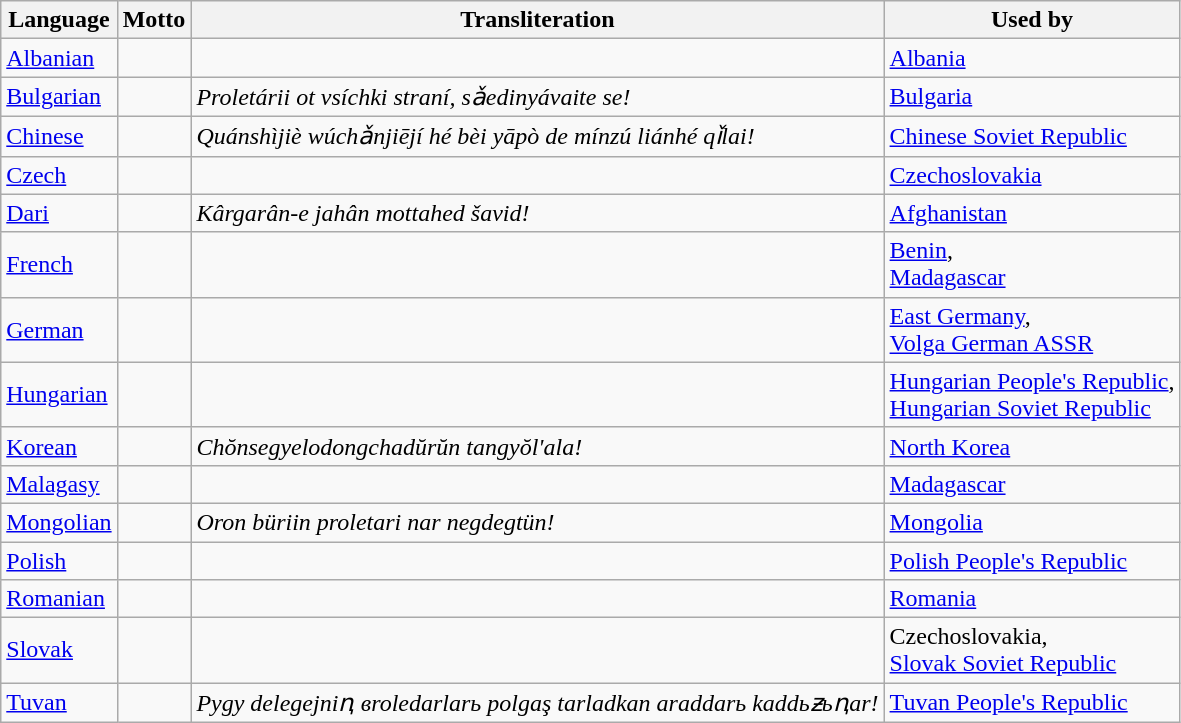<table class="wikitable collapsible">
<tr>
<th>Language</th>
<th>Motto</th>
<th>Transliteration</th>
<th>Used by</th>
</tr>
<tr>
<td><a href='#'>Albanian</a></td>
<td></td>
<td></td>
<td><a href='#'>Albania</a></td>
</tr>
<tr>
<td><a href='#'>Bulgarian</a></td>
<td></td>
<td><em>Proletárii ot vsíchki straní, sǎеdinyávaite se!</em></td>
<td><a href='#'>Bulgaria</a></td>
</tr>
<tr>
<td><a href='#'>Chinese</a></td>
<td></td>
<td><em>Quánshìjiè wúchǎnjiējí hé bèi yāpò de mínzú liánhé qǐlai!</em></td>
<td><a href='#'>Chinese Soviet Republic</a></td>
</tr>
<tr>
<td><a href='#'>Czech</a></td>
<td></td>
<td></td>
<td><a href='#'>Czechoslovakia</a></td>
</tr>
<tr>
<td><a href='#'>Dari</a></td>
<td></td>
<td><em>Kârgarân-e jahân mottahed šavid!</em></td>
<td><a href='#'>Afghanistan</a></td>
</tr>
<tr>
<td><a href='#'>French</a></td>
<td></td>
<td></td>
<td><a href='#'>Benin</a>,<br><a href='#'>Madagascar</a></td>
</tr>
<tr>
<td><a href='#'>German</a></td>
<td></td>
<td></td>
<td><a href='#'>East Germany</a>,<br><a href='#'>Volga German ASSR</a></td>
</tr>
<tr>
<td><a href='#'>Hungarian</a></td>
<td></td>
<td></td>
<td><a href='#'>Hungarian People's Republic</a>,<br><a href='#'>Hungarian Soviet Republic</a></td>
</tr>
<tr>
<td><a href='#'>Korean</a></td>
<td></td>
<td><em>Chŏnsegyelodongchadŭrŭn tangyŏl'ala!</em></td>
<td><a href='#'>North Korea</a></td>
</tr>
<tr>
<td><a href='#'>Malagasy</a></td>
<td></td>
<td></td>
<td><a href='#'>Madagascar</a></td>
</tr>
<tr>
<td><a href='#'>Mongolian</a></td>
<td></td>
<td><em>Oron büriin proletari nar negdegtün!</em></td>
<td><a href='#'>Mongolia</a></td>
</tr>
<tr>
<td><a href='#'>Polish</a></td>
<td></td>
<td></td>
<td><a href='#'>Polish People's Republic</a></td>
</tr>
<tr>
<td><a href='#'>Romanian</a></td>
<td></td>
<td></td>
<td><a href='#'>Romania</a></td>
</tr>
<tr>
<td><a href='#'>Slovak</a></td>
<td></td>
<td></td>
<td>Czechoslovakia,<br><a href='#'>Slovak Soviet Republic</a></td>
</tr>
<tr>
<td><a href='#'>Tuvan</a></td>
<td></td>
<td><em>Pygy delegejniꞑ вroledarlarь polgaş tarladkan araddarь kaddьƶьꞑar!</em></td>
<td><a href='#'>Tuvan People's Republic</a></td>
</tr>
</table>
